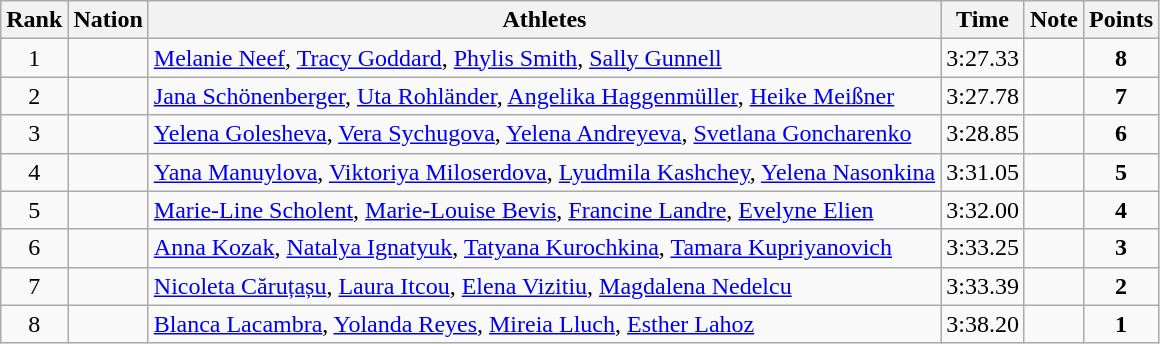<table class="wikitable sortable" style="text-align:center">
<tr>
<th>Rank</th>
<th>Nation</th>
<th>Athletes</th>
<th>Time</th>
<th>Note</th>
<th>Points</th>
</tr>
<tr>
<td>1</td>
<td align=left></td>
<td align=left><a href='#'>Melanie Neef</a>, <a href='#'>Tracy Goddard</a>, <a href='#'>Phylis Smith</a>, <a href='#'>Sally Gunnell</a></td>
<td>3:27.33</td>
<td></td>
<td><strong>8</strong></td>
</tr>
<tr>
<td>2</td>
<td align=left></td>
<td align=left><a href='#'>Jana Schönenberger</a>, <a href='#'>Uta Rohländer</a>, <a href='#'>Angelika Haggenmüller</a>, <a href='#'>Heike Meißner</a></td>
<td>3:27.78</td>
<td></td>
<td><strong>7</strong></td>
</tr>
<tr>
<td>3</td>
<td align=left></td>
<td align=left><a href='#'>Yelena Golesheva</a>, <a href='#'>Vera Sychugova</a>, <a href='#'>Yelena Andreyeva</a>, <a href='#'>Svetlana Goncharenko</a></td>
<td>3:28.85</td>
<td></td>
<td><strong>6</strong></td>
</tr>
<tr>
<td>4</td>
<td align=left></td>
<td align=left><a href='#'>Yana Manuylova</a>, <a href='#'>Viktoriya Miloserdova</a>, <a href='#'>Lyudmila Kashchey</a>, <a href='#'>Yelena Nasonkina</a></td>
<td>3:31.05</td>
<td></td>
<td><strong>5</strong></td>
</tr>
<tr>
<td>5</td>
<td align=left></td>
<td align=left><a href='#'>Marie-Line Scholent</a>, <a href='#'>Marie-Louise Bevis</a>, <a href='#'>Francine Landre</a>, <a href='#'>Evelyne Elien</a></td>
<td>3:32.00</td>
<td></td>
<td><strong>4</strong></td>
</tr>
<tr>
<td>6</td>
<td align=left></td>
<td align=left><a href='#'>Anna Kozak</a>, <a href='#'>Natalya Ignatyuk</a>, <a href='#'>Tatyana Kurochkina</a>, <a href='#'>Tamara Kupriyanovich</a></td>
<td>3:33.25</td>
<td></td>
<td><strong>3</strong></td>
</tr>
<tr>
<td>7</td>
<td align=left></td>
<td align=left><a href='#'>Nicoleta Căruțașu</a>, <a href='#'>Laura Itcou</a>, <a href='#'>Elena Vizitiu</a>, <a href='#'>Magdalena Nedelcu</a></td>
<td>3:33.39</td>
<td></td>
<td><strong>2</strong></td>
</tr>
<tr>
<td>8</td>
<td align=left></td>
<td align=left><a href='#'>Blanca Lacambra</a>, <a href='#'>Yolanda Reyes</a>, <a href='#'>Mireia Lluch</a>, <a href='#'>Esther Lahoz</a></td>
<td>3:38.20</td>
<td></td>
<td><strong>1</strong></td>
</tr>
</table>
